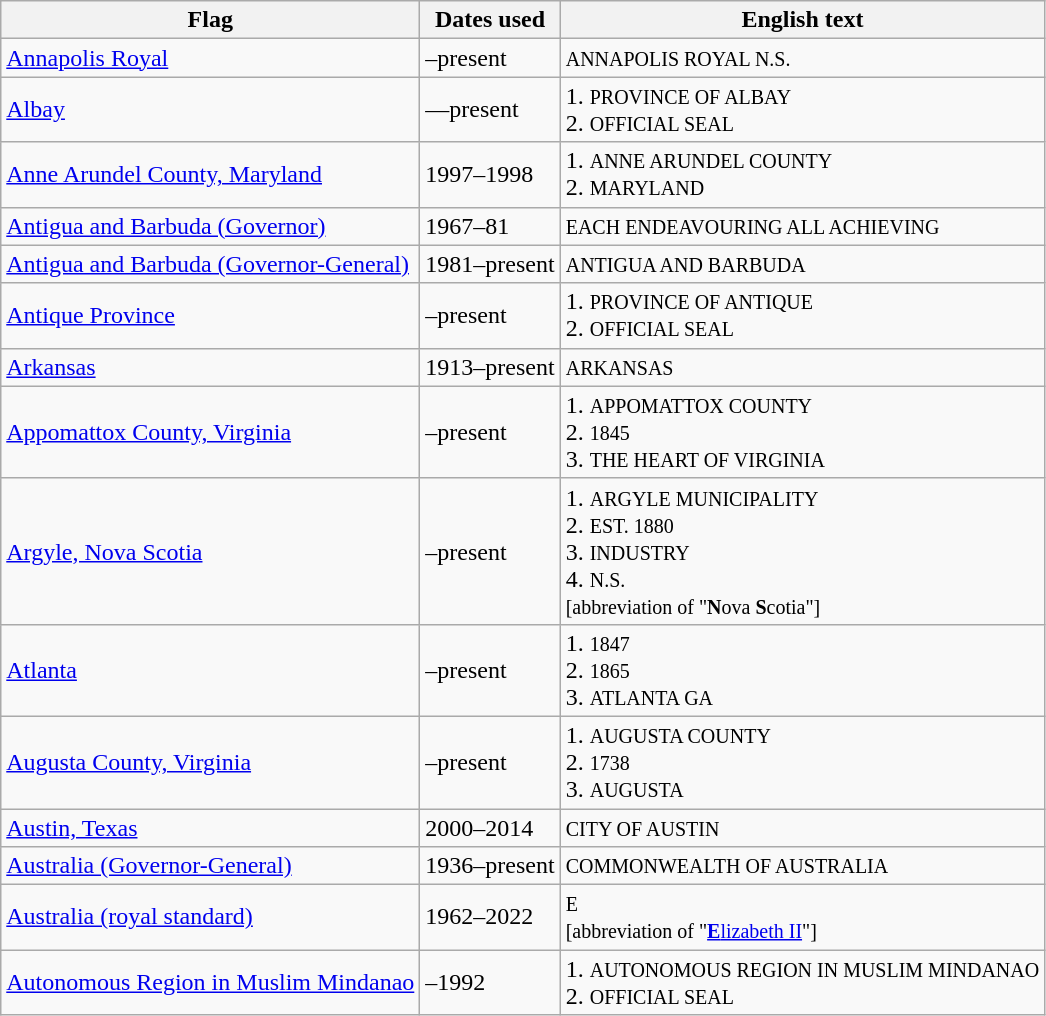<table class="wikitable sortable">
<tr>
<th>Flag</th>
<th>Dates used</th>
<th>English text</th>
</tr>
<tr>
<td> <a href='#'>Annapolis Royal</a></td>
<td>–present</td>
<td><small>ANNAPOLIS ROYAL N.S.</small></td>
</tr>
<tr>
<td> <a href='#'>Albay</a></td>
<td>—present</td>
<td>1. <small>PROVINCE OF ALBAY</small><br> 2. <small>OFFICIAL SEAL</small></td>
</tr>
<tr>
<td> <a href='#'>Anne Arundel County, Maryland</a></td>
<td>1997–1998</td>
<td>1. <small>ANNE ARUNDEL COUNTY</small><br>2. <small>MARYLAND</small></td>
</tr>
<tr>
<td> <a href='#'>Antigua and Barbuda (Governor)</a></td>
<td>1967–81</td>
<td><small>EACH ENDEAVOURING ALL ACHIEVING</small></td>
</tr>
<tr>
<td> <a href='#'>Antigua and Barbuda (Governor-General)</a></td>
<td>1981–present</td>
<td><small>ANTIGUA AND BARBUDA</small></td>
</tr>
<tr>
<td> <a href='#'>Antique Province</a></td>
<td>–present</td>
<td>1. <small>PROVINCE OF ANTIQUE</small><br>2. <small>OFFICIAL SEAL</small></td>
</tr>
<tr>
<td> <a href='#'>Arkansas</a></td>
<td>1913–present</td>
<td><small>ARKANSAS</small></td>
</tr>
<tr>
<td> <a href='#'>Appomattox County, Virginia</a></td>
<td>–present</td>
<td>1. <small>APPOMATTOX COUNTY</small><br>2. <small>1845</small><br>3. <small>THE HEART OF VIRGINIA</small></td>
</tr>
<tr>
<td><a href='#'>Argyle, Nova Scotia</a></td>
<td>–present</td>
<td>1. <small>ARGYLE MUNICIPALITY</small><br>2. <small>EST. 1880</small><br>3. <small>INDUSTRY</small><br>4. <small>N.S.<br>[abbreviation of "<strong>N</strong>ova <strong>S</strong>cotia"]</small></td>
</tr>
<tr>
<td> <a href='#'>Atlanta</a></td>
<td>–present</td>
<td>1. <small>1847</small><br>2. <small>1865</small><br>3. <small>ATLANTA GA</small></td>
</tr>
<tr>
<td> <a href='#'>Augusta County, Virginia</a></td>
<td>–present</td>
<td>1. <small>AUGUSTA COUNTY</small><br>2. <small>1738</small><br>3. <small>AUGUSTA</small></td>
</tr>
<tr>
<td> <a href='#'>Austin, Texas</a></td>
<td>2000–2014</td>
<td><small>CITY OF AUSTIN</small></td>
</tr>
<tr>
<td> <a href='#'>Australia (Governor-General)</a></td>
<td>1936–present</td>
<td><small>COMMONWEALTH OF AUSTRALIA</small></td>
</tr>
<tr>
<td> <a href='#'>Australia (royal standard)</a></td>
<td>1962–2022</td>
<td><small>E<br>[abbreviation of "<a href='#'><strong>E</strong>lizabeth II</a>"]</small></td>
</tr>
<tr>
<td> <a href='#'>Autonomous Region in Muslim Mindanao</a></td>
<td>–1992</td>
<td>1. <small>AUTONOMOUS REGION IN MUSLIM MINDANAO</small><br>2. <small>OFFICIAL SEAL</small></td>
</tr>
</table>
